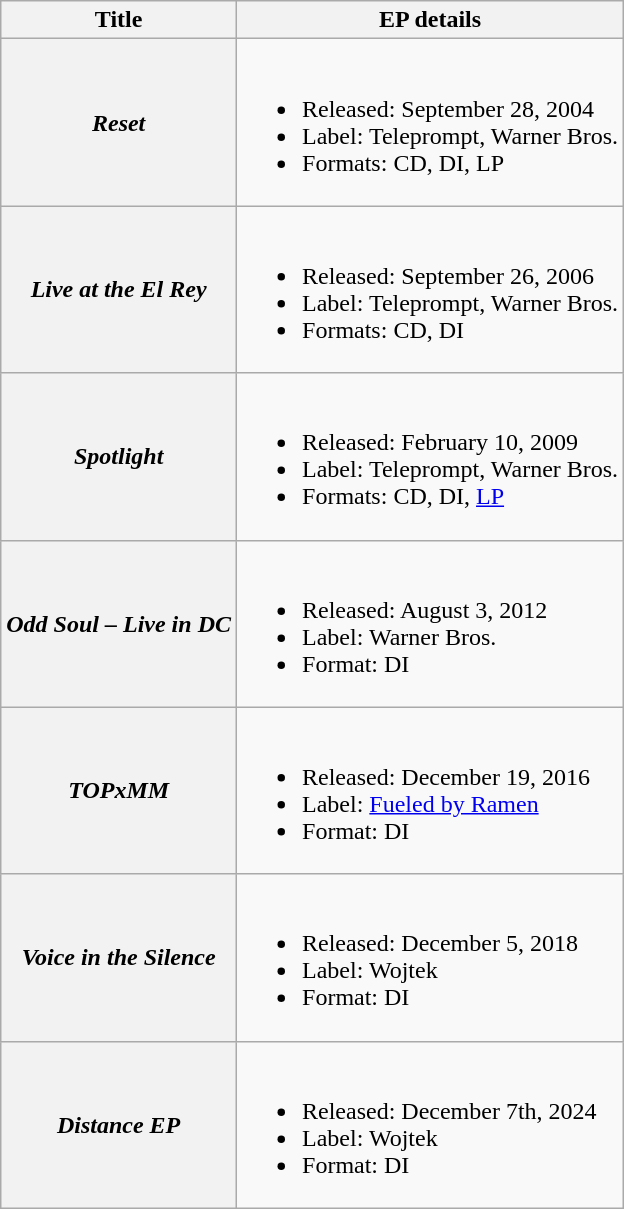<table class="wikitable plainrowheaders">
<tr>
<th>Title</th>
<th>EP details</th>
</tr>
<tr>
<th scope="row"><em>Reset</em></th>
<td><br><ul><li>Released: September 28, 2004</li><li>Label: Teleprompt, Warner Bros.</li><li>Formats: CD, DI, LP</li></ul></td>
</tr>
<tr>
<th scope="row"><em>Live at the El Rey</em></th>
<td><br><ul><li>Released: September 26, 2006</li><li>Label: Teleprompt, Warner Bros.</li><li>Formats: CD, DI</li></ul></td>
</tr>
<tr>
<th scope="row"><em>Spotlight</em></th>
<td><br><ul><li>Released: February 10, 2009</li><li>Label: Teleprompt, Warner Bros.</li><li>Formats: CD, DI, <a href='#'>LP</a></li></ul></td>
</tr>
<tr>
<th scope="row"><em>Odd Soul – Live in DC</em></th>
<td><br><ul><li>Released: August 3, 2012</li><li>Label: Warner Bros.</li><li>Format: DI</li></ul></td>
</tr>
<tr>
<th scope="row"><em>TOPxMM</em></th>
<td><br><ul><li>Released: December 19, 2016</li><li>Label: <a href='#'>Fueled by Ramen</a></li><li>Format: DI</li></ul></td>
</tr>
<tr>
<th scope="row"><em>Voice in the Silence</em></th>
<td><br><ul><li>Released: December 5, 2018</li><li>Label: Wojtek</li><li>Format: DI</li></ul></td>
</tr>
<tr>
<th scope="row"><em>Distance EP</em></th>
<td><br><ul><li>Released: December 7th, 2024</li><li>Label: Wojtek</li><li>Format: DI</li></ul></td>
</tr>
</table>
